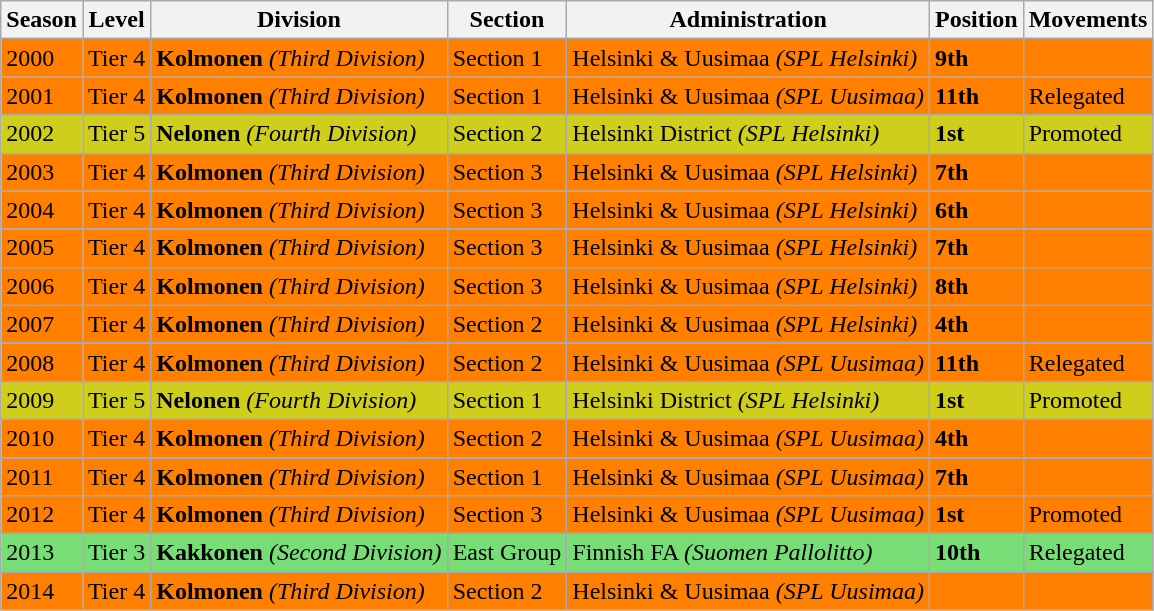<table class="wikitable">
<tr style="background:#f0f6fa;">
<th><strong>Season</strong></th>
<th><strong>Level</strong></th>
<th><strong>Division</strong></th>
<th><strong>Section</strong></th>
<th><strong>Administration</strong></th>
<th><strong>Position</strong></th>
<th><strong>Movements</strong></th>
</tr>
<tr>
<td style="background:#FF7F00;">2000</td>
<td style="background:#FF7F00;">Tier 4</td>
<td style="background:#FF7F00;"><strong>Kolmonen</strong> <em>(Third Division)</em></td>
<td style="background:#FF7F00;">Section 1</td>
<td style="background:#FF7F00;">Helsinki & Uusimaa <em>(SPL Helsinki)</em></td>
<td style="background:#FF7F00;"><strong>9th</strong></td>
<td style="background:#FF7F00;"></td>
</tr>
<tr>
<td style="background:#FF7F00;">2001</td>
<td style="background:#FF7F00;">Tier 4</td>
<td style="background:#FF7F00;"><strong>Kolmonen</strong> <em>(Third Division)</em></td>
<td style="background:#FF7F00;">Section 1</td>
<td style="background:#FF7F00;">Helsinki & Uusimaa <em>(SPL Uusimaa)</em></td>
<td style="background:#FF7F00;"><strong>11th</strong></td>
<td style="background:#FF7F00;">Relegated</td>
</tr>
<tr>
<td style="background:#CECE1B;">2002</td>
<td style="background:#CECE1B;">Tier 5</td>
<td style="background:#CECE1B;"><strong>Nelonen</strong> <em>(Fourth Division)</em></td>
<td style="background:#CECE1B;">Section 2</td>
<td style="background:#CECE1B;">Helsinki District <em>(SPL Helsinki)</em></td>
<td style="background:#CECE1B;"><strong>1st</strong></td>
<td style="background:#CECE1B;">Promoted</td>
</tr>
<tr>
<td style="background:#FF7F00;">2003</td>
<td style="background:#FF7F00;">Tier 4</td>
<td style="background:#FF7F00;"><strong>Kolmonen</strong> <em>(Third Division)</em></td>
<td style="background:#FF7F00;">Section 3</td>
<td style="background:#FF7F00;">Helsinki & Uusimaa <em>(SPL Helsinki)</em></td>
<td style="background:#FF7F00;"><strong>7th</strong></td>
<td style="background:#FF7F00;"></td>
</tr>
<tr>
<td style="background:#FF7F00;">2004</td>
<td style="background:#FF7F00;">Tier 4</td>
<td style="background:#FF7F00;"><strong>Kolmonen</strong> <em>(Third Division)</em></td>
<td style="background:#FF7F00;">Section 3</td>
<td style="background:#FF7F00;">Helsinki & Uusimaa <em>(SPL Helsinki)</em></td>
<td style="background:#FF7F00;"><strong>6th</strong></td>
<td style="background:#FF7F00;"></td>
</tr>
<tr>
<td style="background:#FF7F00;">2005</td>
<td style="background:#FF7F00;">Tier 4</td>
<td style="background:#FF7F00;"><strong>Kolmonen</strong> <em>(Third Division)</em></td>
<td style="background:#FF7F00;">Section 3</td>
<td style="background:#FF7F00;">Helsinki & Uusimaa <em>(SPL Helsinki)</em></td>
<td style="background:#FF7F00;"><strong>7th</strong></td>
<td style="background:#FF7F00;"></td>
</tr>
<tr>
<td style="background:#FF7F00;">2006</td>
<td style="background:#FF7F00;">Tier 4</td>
<td style="background:#FF7F00;"><strong>Kolmonen</strong> <em>(Third Division)</em></td>
<td style="background:#FF7F00;">Section 3</td>
<td style="background:#FF7F00;">Helsinki & Uusimaa <em>(SPL Helsinki)</em></td>
<td style="background:#FF7F00;"><strong>8th</strong></td>
<td style="background:#FF7F00;"></td>
</tr>
<tr>
<td style="background:#FF7F00;">2007</td>
<td style="background:#FF7F00;">Tier 4</td>
<td style="background:#FF7F00;"><strong>Kolmonen</strong> <em>(Third Division)</em></td>
<td style="background:#FF7F00;">Section 2</td>
<td style="background:#FF7F00;">Helsinki & Uusimaa <em>(SPL Helsinki)</em></td>
<td style="background:#FF7F00;"><strong>4th</strong></td>
<td style="background:#FF7F00;"></td>
</tr>
<tr>
<td style="background:#FF7F00;">2008</td>
<td style="background:#FF7F00;">Tier 4</td>
<td style="background:#FF7F00;"><strong>Kolmonen</strong> <em>(Third Division)</em></td>
<td style="background:#FF7F00;">Section 2</td>
<td style="background:#FF7F00;">Helsinki & Uusimaa <em>(SPL Uusimaa)</em></td>
<td style="background:#FF7F00;"><strong>11th</strong></td>
<td style="background:#FF7F00;">Relegated</td>
</tr>
<tr>
<td style="background:#CECE1B;">2009</td>
<td style="background:#CECE1B;">Tier 5</td>
<td style="background:#CECE1B;"><strong>Nelonen</strong> <em>(Fourth Division)</em></td>
<td style="background:#CECE1B;">Section 1</td>
<td style="background:#CECE1B;">Helsinki District <em>(SPL Helsinki)</em></td>
<td style="background:#CECE1B;"><strong>1st</strong></td>
<td style="background:#CECE1B;">Promoted</td>
</tr>
<tr>
<td style="background:#FF7F00;">2010</td>
<td style="background:#FF7F00;">Tier 4</td>
<td style="background:#FF7F00;"><strong>Kolmonen</strong> <em>(Third Division)</em></td>
<td style="background:#FF7F00;">Section 2</td>
<td style="background:#FF7F00;">Helsinki & Uusimaa <em>(SPL Uusimaa)</em></td>
<td style="background:#FF7F00;"><strong>4th</strong></td>
<td style="background:#FF7F00;"></td>
</tr>
<tr>
<td style="background:#FF7F00;">2011</td>
<td style="background:#FF7F00;">Tier 4</td>
<td style="background:#FF7F00;"><strong>Kolmonen</strong> <em>(Third Division)</em></td>
<td style="background:#FF7F00;">Section 1</td>
<td style="background:#FF7F00;">Helsinki & Uusimaa <em>(SPL Uusimaa)</em></td>
<td style="background:#FF7F00;"><strong>7th</strong></td>
<td style="background:#FF7F00;"></td>
</tr>
<tr>
<td style="background:#FF7F00;">2012</td>
<td style="background:#FF7F00;">Tier 4</td>
<td style="background:#FF7F00;"><strong>Kolmonen</strong> <em>(Third Division)</em></td>
<td style="background:#FF7F00;">Section 3</td>
<td style="background:#FF7F00;">Helsinki & Uusimaa <em>(SPL Uusimaa)</em></td>
<td style="background:#FF7F00;"><strong>1st</strong></td>
<td style="background:#FF7F00;">Promoted</td>
</tr>
<tr>
<td style="background:#77DD77;">2013</td>
<td style="background:#77DD77;">Tier 3</td>
<td style="background:#77DD77;"><strong>Kakkonen</strong> <em>(Second Division)</em></td>
<td style="background:#77DD77;">East Group</td>
<td style="background:#77DD77;">Finnish FA <em>(Suomen Pallolitto)</em></td>
<td style="background:#77DD77;"><strong>10th</strong></td>
<td style="background:#77DD77;">Relegated</td>
</tr>
<tr>
<td style="background:#FF7F00;">2014</td>
<td style="background:#FF7F00;">Tier 4</td>
<td style="background:#FF7F00;"><strong>Kolmonen</strong> <em>(Third Division)</em></td>
<td style="background:#FF7F00;">Section 2</td>
<td style="background:#FF7F00;">Helsinki & Uusimaa <em>(SPL Uusimaa)</em></td>
<td style="background:#FF7F00;"><strong> </strong></td>
<td style="background:#FF7F00;"></td>
</tr>
</table>
